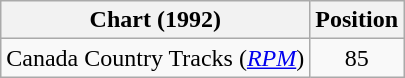<table class="wikitable sortable">
<tr>
<th scope="col">Chart (1992)</th>
<th scope="col">Position</th>
</tr>
<tr>
<td>Canada Country Tracks (<em><a href='#'>RPM</a></em>)</td>
<td align="center">85</td>
</tr>
</table>
